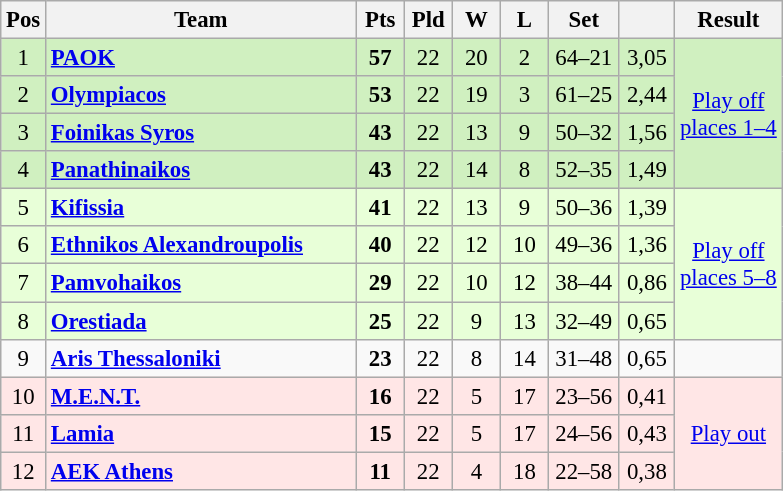<table class="wikitable" style="text-align: center; font-size:95%">
<tr>
<th width="20">Pos</th>
<th width="200">Team</th>
<th width="25">Pts</th>
<th width="25">Pld</th>
<th width="25">W</th>
<th width="25">L</th>
<th width="40">Set</th>
<th width="30"></th>
<th>Result</th>
</tr>
<tr bgcolor="D0F0C0">
<td>1</td>
<td align="left"><strong> <a href='#'>PAOK</a></strong></td>
<td><strong>57</strong></td>
<td>22</td>
<td>20</td>
<td>2</td>
<td>64–21</td>
<td>3,05</td>
<td rowspan=4><a href='#'>Play off<br> places 1–4</a></td>
</tr>
<tr bgcolor="D0F0C0">
<td>2</td>
<td align="left"><strong><a href='#'>Olympiacos</a></strong></td>
<td><strong>53</strong></td>
<td>22</td>
<td>19</td>
<td>3</td>
<td>61–25</td>
<td>2,44</td>
</tr>
<tr bgcolor="D0F0C0">
<td>3</td>
<td align="left"><strong> <a href='#'>Foinikas Syros</a></strong></td>
<td><strong>43</strong></td>
<td>22</td>
<td>13</td>
<td>9</td>
<td>50–32</td>
<td>1,56</td>
</tr>
<tr bgcolor="D0F0C0">
<td>4</td>
<td align="left"><strong><a href='#'>Panathinaikos</a></strong></td>
<td><strong>43</strong></td>
<td>22</td>
<td>14</td>
<td>8</td>
<td>52–35</td>
<td>1,49</td>
</tr>
<tr bgcolor="E8FFD8">
<td>5</td>
<td align="left"><strong><a href='#'>Kifissia</a></strong></td>
<td><strong>41</strong></td>
<td>22</td>
<td>13</td>
<td>9</td>
<td>50–36</td>
<td>1,39</td>
<td rowspan=4><a href='#'>Play off<br> places 5–8</a></td>
</tr>
<tr bgcolor="E8FFD8">
<td>6</td>
<td align="left"><strong><a href='#'>Ethnikos Alexandroupolis</a></strong></td>
<td><strong>40</strong></td>
<td>22</td>
<td>12</td>
<td>10</td>
<td>49–36</td>
<td>1,36</td>
</tr>
<tr bgcolor="E8FFD8">
<td>7</td>
<td align="left"><strong> <a href='#'>Pamvohaikos</a></strong></td>
<td><strong>29</strong></td>
<td>22</td>
<td>10</td>
<td>12</td>
<td>38–44</td>
<td>0,86</td>
</tr>
<tr bgcolor="E8FFD8">
<td>8</td>
<td align="left"><strong><a href='#'>Orestiada</a></strong></td>
<td><strong>25</strong></td>
<td>22</td>
<td>9</td>
<td>13</td>
<td>32–49</td>
<td>0,65</td>
</tr>
<tr>
<td>9</td>
<td align="left"><strong><a href='#'>Aris Thessaloniki</a></strong></td>
<td><strong>23</strong></td>
<td>22</td>
<td>8</td>
<td>14</td>
<td>31–48</td>
<td>0,65</td>
</tr>
<tr bgcolor="FFE6E6">
<td>10</td>
<td align="left"><strong> <a href='#'>M.E.N.T.</a></strong></td>
<td><strong>16</strong></td>
<td>22</td>
<td>5</td>
<td>17</td>
<td>23–56</td>
<td>0,41</td>
<td rowspan=3><a href='#'>Play out</a></td>
</tr>
<tr bgcolor="FFE6E6">
<td>11</td>
<td align="left"><strong><a href='#'>Lamia</a></strong></td>
<td><strong>15</strong></td>
<td>22</td>
<td>5</td>
<td>17</td>
<td>24–56</td>
<td>0,43</td>
</tr>
<tr bgcolor="FFE6E6">
<td>12</td>
<td align="left"><strong> <a href='#'>AEK Athens</a></strong></td>
<td><strong>11</strong></td>
<td>22</td>
<td>4</td>
<td>18</td>
<td>22–58</td>
<td>0,38</td>
</tr>
</table>
